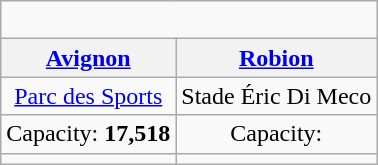<table class="wikitable" style="text-align:center">
<tr>
<td colspan="2"><br></td>
</tr>
<tr>
<th><a href='#'>Avignon</a></th>
<th><a href='#'>Robion</a></th>
</tr>
<tr>
<td><a href='#'>Parc des Sports</a></td>
<td>Stade Éric Di Meco</td>
</tr>
<tr>
<td>Capacity: <strong>17,518</strong></td>
<td>Capacity:</td>
</tr>
<tr>
<td></td>
<td></td>
</tr>
</table>
